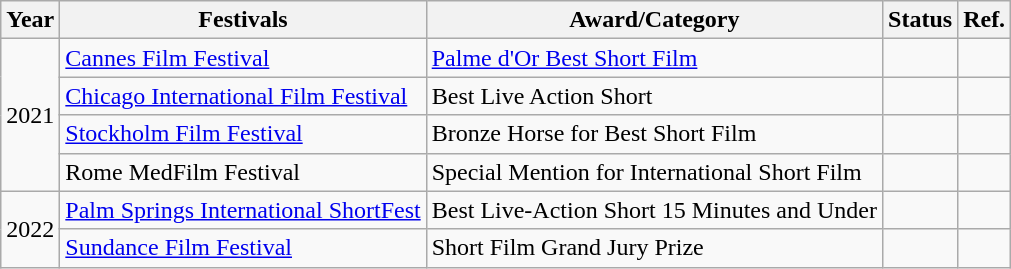<table class="wikitable">
<tr>
<th>Year</th>
<th>Festivals</th>
<th>Award/Category</th>
<th>Status</th>
<th>Ref.</th>
</tr>
<tr>
<td rowspan="4">2021</td>
<td><a href='#'>Cannes Film Festival</a></td>
<td><a href='#'>Palme d'Or Best Short Film</a></td>
<td></td>
<td></td>
</tr>
<tr>
<td><a href='#'>Chicago International Film Festival</a></td>
<td>Best Live Action Short</td>
<td></td>
<td></td>
</tr>
<tr>
<td><a href='#'>Stockholm Film Festival</a></td>
<td>Bronze Horse for Best Short Film</td>
<td></td>
<td></td>
</tr>
<tr>
<td>Rome MedFilm Festival</td>
<td>Special Mention for International Short Film</td>
<td></td>
<td></td>
</tr>
<tr>
<td rowspan="2">2022</td>
<td><a href='#'>Palm Springs International ShortFest</a></td>
<td>Best Live-Action Short 15 Minutes and Under</td>
<td></td>
<td></td>
</tr>
<tr>
<td><a href='#'>Sundance Film Festival</a></td>
<td>Short Film Grand Jury Prize</td>
<td></td>
<td></td>
</tr>
</table>
